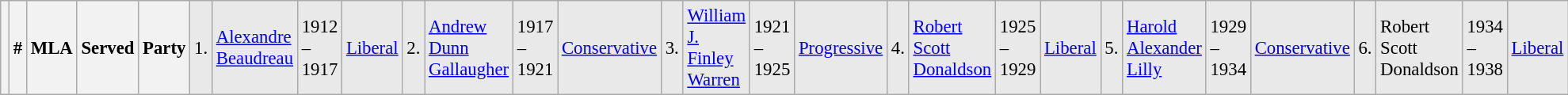<table class="wikitable" style="font-size: 95%; clear:both">
<tr style="background-color:#E9E9E9">
<th></th>
<th style="width: 25px">#</th>
<th style="width: 170px">MLA</th>
<th style="width: 80px">Served</th>
<th style="width: 150px">Party<br></th>
<td>1.</td>
<td><a href='#'>Alexandre Beaudreau</a></td>
<td>1912 – 1917</td>
<td><a href='#'>Liberal</a><br></td>
<td>2.</td>
<td><a href='#'>Andrew Dunn Gallaugher</a></td>
<td>1917 – 1921</td>
<td><a href='#'>Conservative</a><br></td>
<td>3.</td>
<td><a href='#'>William J. Finley Warren</a></td>
<td>1921 – 1925</td>
<td><a href='#'>Progressive</a><br></td>
<td>4.</td>
<td><a href='#'>Robert Scott Donaldson</a></td>
<td>1925 – 1929</td>
<td><a href='#'>Liberal</a><br></td>
<td>5.</td>
<td><a href='#'>Harold Alexander Lilly</a></td>
<td>1929 – 1934</td>
<td><a href='#'>Conservative</a><br></td>
<td>6.</td>
<td>Robert Scott Donaldson</td>
<td>1934 – 1938</td>
<td><a href='#'>Liberal</a></td>
</tr>
</table>
